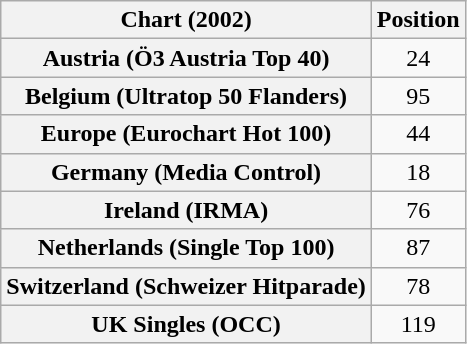<table class="wikitable sortable plainrowheaders" style="text-align:center">
<tr>
<th scope="col">Chart (2002)</th>
<th scope="col">Position</th>
</tr>
<tr>
<th scope="row">Austria (Ö3 Austria Top 40)</th>
<td>24</td>
</tr>
<tr>
<th scope="row">Belgium (Ultratop 50 Flanders)</th>
<td>95</td>
</tr>
<tr>
<th scope="row">Europe (Eurochart Hot 100)</th>
<td>44</td>
</tr>
<tr>
<th scope="row">Germany (Media Control)</th>
<td>18</td>
</tr>
<tr>
<th scope="row">Ireland (IRMA)</th>
<td>76</td>
</tr>
<tr>
<th scope="row">Netherlands (Single Top 100)</th>
<td>87</td>
</tr>
<tr>
<th scope="row">Switzerland (Schweizer Hitparade)</th>
<td>78</td>
</tr>
<tr>
<th scope="row">UK Singles (OCC)</th>
<td>119</td>
</tr>
</table>
